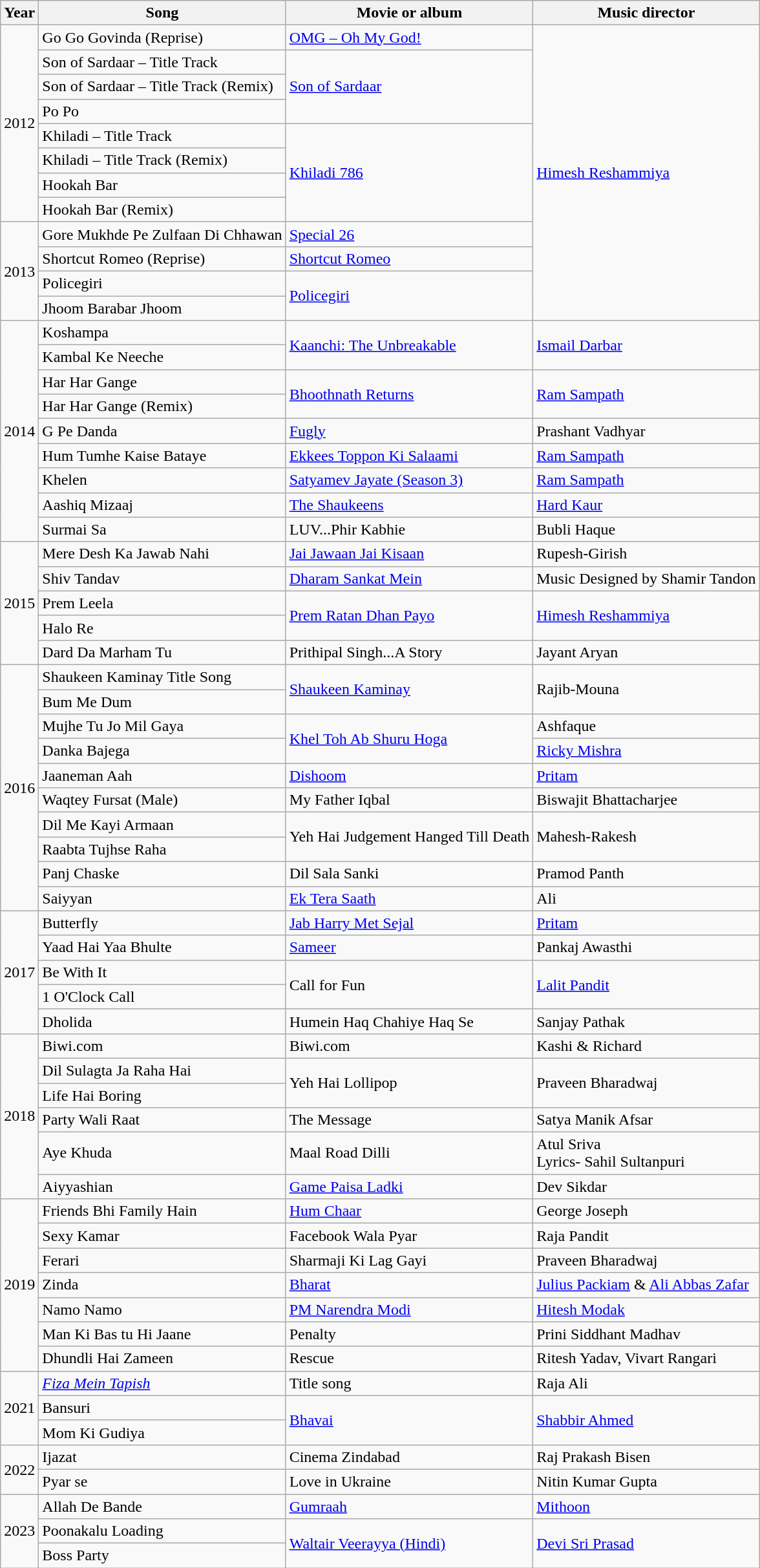<table class="wikitable sortable">
<tr>
<th>Year</th>
<th>Song</th>
<th>Movie or album</th>
<th>Music director</th>
</tr>
<tr>
<td rowspan="8">2012</td>
<td>Go Go Govinda (Reprise)</td>
<td><a href='#'>OMG – Oh My God!</a></td>
<td rowspan="12"><a href='#'>Himesh Reshammiya</a></td>
</tr>
<tr>
<td>Son of Sardaar – Title Track</td>
<td rowspan="3"><a href='#'>Son of Sardaar</a></td>
</tr>
<tr>
<td>Son of Sardaar – Title Track (Remix)</td>
</tr>
<tr>
<td>Po Po</td>
</tr>
<tr>
<td>Khiladi – Title Track</td>
<td rowspan="4"><a href='#'>Khiladi 786</a></td>
</tr>
<tr>
<td>Khiladi – Title Track (Remix)</td>
</tr>
<tr>
<td>Hookah Bar</td>
</tr>
<tr>
<td>Hookah Bar (Remix)</td>
</tr>
<tr>
<td rowspan="4">2013</td>
<td>Gore Mukhde Pe Zulfaan Di Chhawan</td>
<td><a href='#'>Special 26</a></td>
</tr>
<tr>
<td>Shortcut Romeo (Reprise)</td>
<td><a href='#'>Shortcut Romeo</a></td>
</tr>
<tr>
<td>Policegiri</td>
<td rowspan="2"><a href='#'>Policegiri</a></td>
</tr>
<tr>
<td>Jhoom Barabar Jhoom</td>
</tr>
<tr>
<td rowspan="9">2014</td>
<td>Koshampa</td>
<td rowspan="2"><a href='#'>Kaanchi: The Unbreakable</a></td>
<td rowspan="2"><a href='#'>Ismail Darbar</a></td>
</tr>
<tr>
<td>Kambal Ke Neeche</td>
</tr>
<tr>
<td>Har Har Gange</td>
<td rowspan="2"><a href='#'>Bhoothnath Returns</a></td>
<td rowspan="2"><a href='#'>Ram Sampath</a></td>
</tr>
<tr>
<td>Har Har Gange (Remix)</td>
</tr>
<tr>
<td>G Pe Danda</td>
<td><a href='#'>Fugly</a></td>
<td>Prashant Vadhyar</td>
</tr>
<tr>
<td>Hum Tumhe Kaise Bataye</td>
<td><a href='#'>Ekkees Toppon Ki Salaami</a></td>
<td><a href='#'>Ram Sampath</a></td>
</tr>
<tr>
<td>Khelen</td>
<td><a href='#'>Satyamev Jayate (Season 3)</a></td>
<td><a href='#'>Ram Sampath</a></td>
</tr>
<tr>
<td>Aashiq Mizaaj</td>
<td><a href='#'>The Shaukeens</a></td>
<td><a href='#'>Hard Kaur</a></td>
</tr>
<tr>
<td>Surmai Sa</td>
<td>LUV...Phir Kabhie</td>
<td>Bubli Haque</td>
</tr>
<tr>
<td rowspan="5">2015</td>
<td>Mere Desh Ka Jawab Nahi</td>
<td><a href='#'>Jai Jawaan Jai Kisaan</a></td>
<td>Rupesh-Girish</td>
</tr>
<tr>
<td>Shiv Tandav</td>
<td><a href='#'>Dharam Sankat Mein</a></td>
<td>Music Designed by Shamir Tandon</td>
</tr>
<tr>
<td>Prem Leela</td>
<td rowspan="2"><a href='#'>Prem Ratan Dhan Payo</a></td>
<td rowspan="2"><a href='#'>Himesh Reshammiya</a></td>
</tr>
<tr>
<td>Halo Re</td>
</tr>
<tr>
<td>Dard Da Marham Tu</td>
<td>Prithipal Singh...A Story</td>
<td>Jayant Aryan</td>
</tr>
<tr>
<td rowspan="10">2016</td>
<td>Shaukeen Kaminay Title Song</td>
<td rowspan="2"><a href='#'>Shaukeen Kaminay</a></td>
<td rowspan="2">Rajib-Mouna</td>
</tr>
<tr>
<td>Bum Me Dum</td>
</tr>
<tr>
<td>Mujhe Tu Jo Mil Gaya</td>
<td rowspan="2"><a href='#'>Khel Toh Ab Shuru Hoga</a></td>
<td>Ashfaque</td>
</tr>
<tr>
<td>Danka Bajega</td>
<td><a href='#'>Ricky Mishra</a></td>
</tr>
<tr>
<td>Jaaneman Aah</td>
<td><a href='#'>Dishoom</a></td>
<td><a href='#'>Pritam</a></td>
</tr>
<tr>
<td>Waqtey Fursat (Male)</td>
<td>My Father Iqbal</td>
<td>Biswajit Bhattacharjee</td>
</tr>
<tr>
<td>Dil Me Kayi Armaan</td>
<td rowspan="2">Yeh Hai Judgement Hanged Till Death</td>
<td rowspan="2">Mahesh-Rakesh</td>
</tr>
<tr>
<td>Raabta Tujhse Raha</td>
</tr>
<tr>
<td>Panj Chaske</td>
<td>Dil Sala Sanki</td>
<td>Pramod Panth</td>
</tr>
<tr>
<td>Saiyyan</td>
<td><a href='#'>Ek Tera Saath</a></td>
<td>Ali</td>
</tr>
<tr>
<td rowspan="5">2017</td>
<td>Butterfly</td>
<td><a href='#'>Jab Harry Met Sejal</a></td>
<td><a href='#'>Pritam</a></td>
</tr>
<tr>
<td>Yaad Hai Yaa Bhulte</td>
<td><a href='#'>Sameer</a></td>
<td>Pankaj Awasthi</td>
</tr>
<tr>
<td>Be With It</td>
<td rowspan="2">Call for Fun</td>
<td rowspan="2"><a href='#'>Lalit Pandit</a></td>
</tr>
<tr>
<td>1 O'Clock Call</td>
</tr>
<tr>
<td>Dholida</td>
<td>Humein Haq Chahiye Haq Se</td>
<td>Sanjay Pathak</td>
</tr>
<tr>
<td rowspan="6">2018</td>
<td>Biwi.com</td>
<td>Biwi.com</td>
<td>Kashi & Richard</td>
</tr>
<tr>
<td>Dil Sulagta Ja Raha Hai</td>
<td rowspan="2">Yeh Hai Lollipop</td>
<td rowspan="2">Praveen Bharadwaj</td>
</tr>
<tr>
<td>Life Hai Boring</td>
</tr>
<tr>
<td>Party Wali Raat</td>
<td>The Message</td>
<td>Satya Manik Afsar</td>
</tr>
<tr>
<td>Aye Khuda</td>
<td>Maal Road Dilli</td>
<td>Atul Sriva<br>Lyrics- Sahil Sultanpuri</td>
</tr>
<tr>
<td>Aiyyashian</td>
<td><a href='#'>Game Paisa Ladki</a></td>
<td>Dev Sikdar</td>
</tr>
<tr>
<td rowspan="7">2019</td>
<td>Friends Bhi Family Hain</td>
<td><a href='#'>Hum Chaar</a></td>
<td>George Joseph</td>
</tr>
<tr>
<td>Sexy Kamar</td>
<td>Facebook Wala Pyar</td>
<td>Raja Pandit</td>
</tr>
<tr>
<td>Ferari</td>
<td>Sharmaji Ki Lag Gayi</td>
<td>Praveen Bharadwaj</td>
</tr>
<tr>
<td>Zinda</td>
<td><a href='#'>Bharat</a></td>
<td><a href='#'>Julius Packiam</a> & <a href='#'>Ali Abbas Zafar</a></td>
</tr>
<tr>
<td>Namo Namo</td>
<td><a href='#'>PM Narendra Modi</a></td>
<td><a href='#'>Hitesh Modak</a></td>
</tr>
<tr>
<td>Man Ki Bas tu Hi Jaane</td>
<td>Penalty</td>
<td>Prini Siddhant Madhav</td>
</tr>
<tr>
<td>Dhundli Hai Zameen</td>
<td>Rescue</td>
<td>Ritesh Yadav, Vivart Rangari</td>
</tr>
<tr>
<td rowspan="3">2021</td>
<td><em><a href='#'>Fiza Mein Tapish</a></em></td>
<td>Title song</td>
<td>Raja Ali</td>
</tr>
<tr>
<td>Bansuri</td>
<td rowspan="2"><a href='#'>Bhavai</a></td>
<td rowspan="2"><a href='#'>Shabbir Ahmed</a></td>
</tr>
<tr>
<td>Mom Ki Gudiya</td>
</tr>
<tr>
<td rowspan="2">2022</td>
<td>Ijazat</td>
<td>Cinema Zindabad</td>
<td>Raj Prakash Bisen</td>
</tr>
<tr>
<td>Pyar se</td>
<td>Love in Ukraine</td>
<td>Nitin Kumar Gupta</td>
</tr>
<tr>
<td rowspan="3">2023</td>
<td>Allah De Bande</td>
<td><a href='#'>Gumraah</a></td>
<td><a href='#'>Mithoon</a></td>
</tr>
<tr>
<td>Poonakalu Loading</td>
<td rowspan="2"><a href='#'>Waltair Veerayya (Hindi)</a></td>
<td rowspan="2"><a href='#'>Devi Sri Prasad</a></td>
</tr>
<tr>
<td>Boss Party</td>
</tr>
</table>
